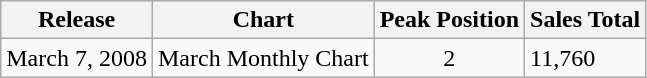<table class="wikitable">
<tr>
<th>Release</th>
<th>Chart</th>
<th>Peak Position</th>
<th>Sales Total</th>
</tr>
<tr>
<td>March 7, 2008</td>
<td>March Monthly Chart </td>
<td align="center">2</td>
<td>11,760</td>
</tr>
</table>
